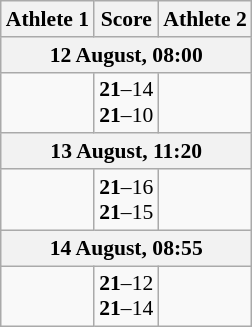<table class="wikitable" style="text-align: center; font-size:90% ">
<tr>
<th align="right">Athlete 1</th>
<th>Score</th>
<th align="left">Athlete 2</th>
</tr>
<tr>
<th colspan=3>12 August, 08:00</th>
</tr>
<tr>
<td align=right><strong></strong></td>
<td align=center><strong>21</strong>–14<br><strong>21</strong>–10</td>
<td align=left></td>
</tr>
<tr>
<th colspan=3>13 August, 11:20</th>
</tr>
<tr>
<td align=right><strong></strong></td>
<td align=center><strong>21</strong>–16<br><strong>21</strong>–15</td>
<td align=left></td>
</tr>
<tr>
<th colspan=3>14 August, 08:55</th>
</tr>
<tr>
<td align=right><strong></strong></td>
<td align=center><strong>21</strong>–12<br><strong>21</strong>–14</td>
<td align=left></td>
</tr>
</table>
